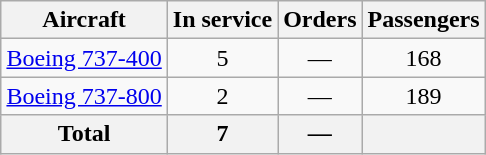<table class="wikitable" style="margin:1em auto;">
<tr>
<th>Aircraft</th>
<th>In service</th>
<th>Orders</th>
<th>Passengers</th>
</tr>
<tr>
<td align=center><a href='#'>Boeing 737-400</a></td>
<td align=center>5</td>
<td align=center>—</td>
<td align=center>168</td>
</tr>
<tr>
<td align=center><a href='#'>Boeing 737-800</a></td>
<td align=center>2</td>
<td align=center>—</td>
<td align=center>189</td>
</tr>
<tr>
<th>Total</th>
<th>7</th>
<th>—</th>
<th></th>
</tr>
</table>
